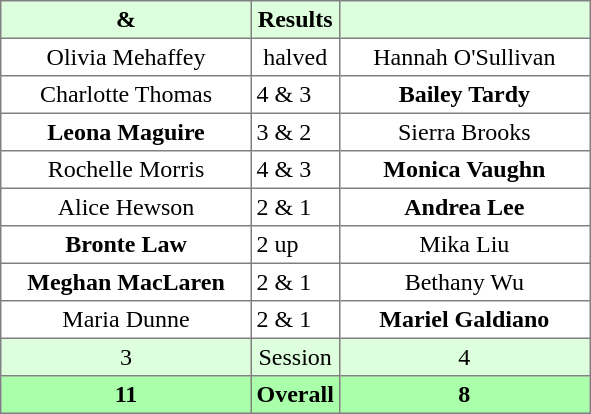<table border="1" cellpadding="3" style="border-collapse: collapse; text-align:center;">
<tr style="background:#ddffdd;">
<th width=160> & </th>
<th>Results</th>
<th width=160></th>
</tr>
<tr>
<td>Olivia Mehaffey</td>
<td>halved</td>
<td>Hannah O'Sullivan</td>
</tr>
<tr>
<td>Charlotte Thomas</td>
<td align=left> 4 & 3</td>
<td><strong>Bailey Tardy</strong></td>
</tr>
<tr>
<td><strong>Leona Maguire</strong></td>
<td align=left> 3 & 2</td>
<td>Sierra Brooks</td>
</tr>
<tr>
<td>Rochelle Morris</td>
<td align=left> 4 & 3</td>
<td><strong>Monica Vaughn</strong></td>
</tr>
<tr>
<td>Alice Hewson</td>
<td align=left> 2 & 1</td>
<td><strong>Andrea Lee</strong></td>
</tr>
<tr>
<td><strong>Bronte Law</strong></td>
<td align=left> 2 up</td>
<td>Mika Liu</td>
</tr>
<tr>
<td><strong>Meghan MacLaren</strong></td>
<td align=left> 2 & 1</td>
<td>Bethany Wu</td>
</tr>
<tr>
<td>Maria Dunne</td>
<td align=left> 2 & 1</td>
<td><strong>Mariel Galdiano</strong></td>
</tr>
<tr style="background:#ddffdd;">
<td>3</td>
<td>Session</td>
<td>4</td>
</tr>
<tr style="background:#aaffaa;">
<th>11</th>
<th>Overall</th>
<th>8</th>
</tr>
</table>
